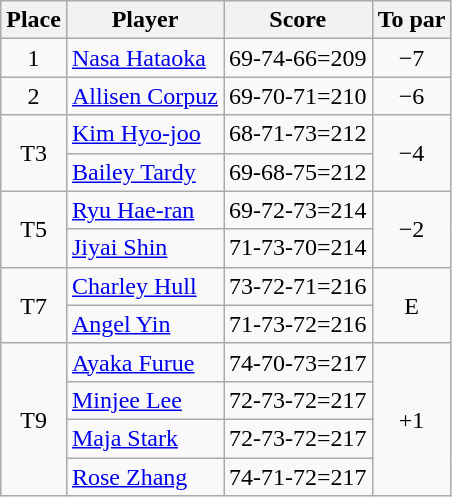<table class="wikitable">
<tr>
<th>Place</th>
<th>Player</th>
<th>Score</th>
<th>To par</th>
</tr>
<tr>
<td align=center>1</td>
<td> <a href='#'>Nasa Hataoka</a></td>
<td align=center>69-74-66=209</td>
<td align=center>−7</td>
</tr>
<tr>
<td align=center>2</td>
<td> <a href='#'>Allisen Corpuz</a></td>
<td align=center>69-70-71=210</td>
<td align=center>−6</td>
</tr>
<tr>
<td rowspan=2 align=center>T3</td>
<td> <a href='#'>Kim Hyo-joo</a></td>
<td align=center>68-71-73=212</td>
<td rowspan=2 align=center>−4</td>
</tr>
<tr>
<td> <a href='#'>Bailey Tardy</a></td>
<td align=center>69-68-75=212</td>
</tr>
<tr>
<td rowspan=2 align=center>T5</td>
<td> <a href='#'>Ryu Hae-ran</a></td>
<td align=center>69-72-73=214</td>
<td rowspan=2 align=center>−2</td>
</tr>
<tr>
<td> <a href='#'>Jiyai Shin</a></td>
<td align=center>71-73-70=214</td>
</tr>
<tr>
<td rowspan=2 align=center>T7</td>
<td> <a href='#'>Charley Hull</a></td>
<td align=center>73-72-71=216</td>
<td rowspan=2 align=center>E</td>
</tr>
<tr>
<td> <a href='#'>Angel Yin</a></td>
<td align=center>71-73-72=216</td>
</tr>
<tr>
<td rowspan=4 align=center>T9</td>
<td> <a href='#'>Ayaka Furue</a></td>
<td align=center>74-70-73=217</td>
<td rowspan=4 align=center>+1</td>
</tr>
<tr>
<td> <a href='#'>Minjee Lee</a></td>
<td align=center>72-73-72=217</td>
</tr>
<tr>
<td> <a href='#'>Maja Stark</a></td>
<td align=center>72-73-72=217</td>
</tr>
<tr>
<td> <a href='#'>Rose Zhang</a></td>
<td align=center>74-71-72=217</td>
</tr>
</table>
